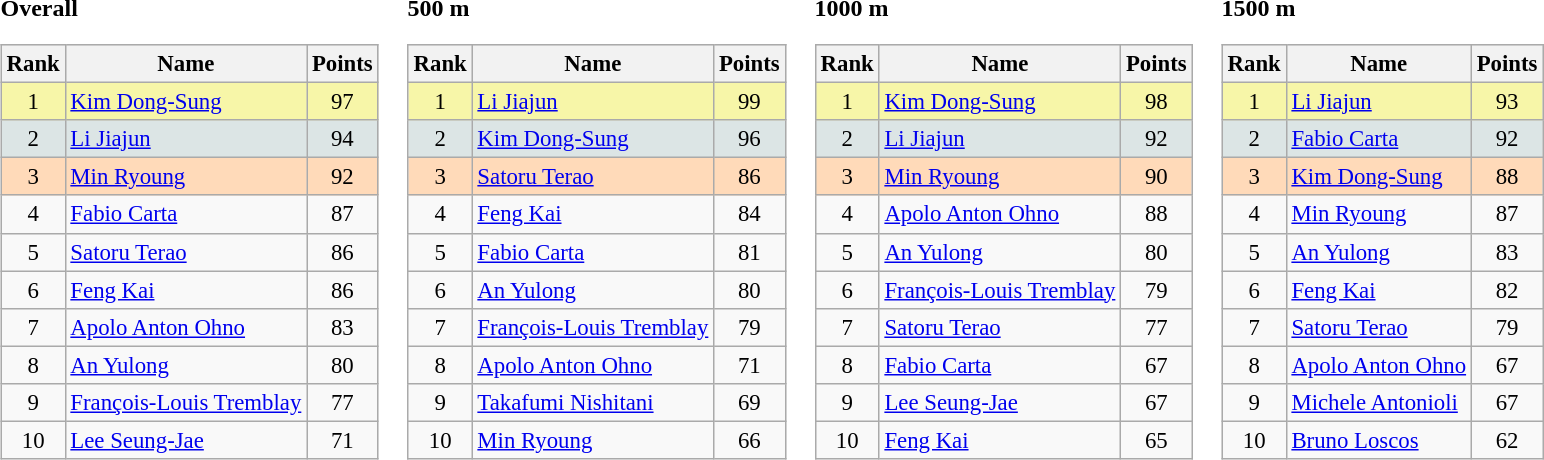<table>
<tr valign="top">
<td><br><strong>Overall</strong><br><table class="wikitable" style="font-size:95%; text-align: center">
<tr style="background:#dcdcdc;">
<th>Rank</th>
<th>Name</th>
<th>Points</th>
</tr>
<tr bgcolor="#F7F6A8" |>
<td>1</td>
<td align="left"> <a href='#'>Kim Dong-Sung</a></td>
<td>97</td>
</tr>
<tr bgcolor="#DCE5E5">
<td>2</td>
<td align="left"> <a href='#'>Li Jiajun</a></td>
<td>94</td>
</tr>
<tr bgcolor="#FFDAB9">
<td>3</td>
<td align="left"> <a href='#'>Min Ryoung</a></td>
<td>92</td>
</tr>
<tr>
<td>4</td>
<td align="left"> <a href='#'>Fabio Carta</a></td>
<td>87</td>
</tr>
<tr>
<td>5</td>
<td align="left"> <a href='#'>Satoru Terao</a></td>
<td>86</td>
</tr>
<tr>
<td>6</td>
<td align="left"> <a href='#'>Feng Kai</a></td>
<td>86</td>
</tr>
<tr>
<td>7</td>
<td align="left"> <a href='#'>Apolo Anton Ohno</a></td>
<td>83</td>
</tr>
<tr>
<td>8</td>
<td align="left"> <a href='#'>An Yulong</a></td>
<td>80</td>
</tr>
<tr>
<td>9</td>
<td align="left"> <a href='#'>François-Louis Tremblay</a></td>
<td>77</td>
</tr>
<tr>
<td>10</td>
<td align="left"> <a href='#'>Lee Seung-Jae</a></td>
<td>71</td>
</tr>
</table>
</td>
<td><br><strong>500 m</strong><br><table class="wikitable" style="font-size:95%; text-align: center">
<tr style="background:#dcdcdc;">
<th>Rank</th>
<th>Name</th>
<th>Points</th>
</tr>
<tr bgcolor="#F7F6A8" |>
<td>1</td>
<td align="left"> <a href='#'>Li Jiajun</a></td>
<td>99</td>
</tr>
<tr bgcolor="#DCE5E5">
<td>2</td>
<td align="left"> <a href='#'>Kim Dong-Sung</a></td>
<td>96</td>
</tr>
<tr bgcolor="#FFDAB9">
<td>3</td>
<td align="left"> <a href='#'>Satoru Terao</a></td>
<td>86</td>
</tr>
<tr>
<td>4</td>
<td align="left"> <a href='#'>Feng Kai</a></td>
<td>84</td>
</tr>
<tr>
<td>5</td>
<td align="left"> <a href='#'>Fabio Carta</a></td>
<td>81</td>
</tr>
<tr>
<td>6</td>
<td align="left"> <a href='#'>An Yulong</a></td>
<td>80</td>
</tr>
<tr>
<td>7</td>
<td align="left"> <a href='#'>François-Louis Tremblay</a></td>
<td>79</td>
</tr>
<tr>
<td>8</td>
<td align="left"> <a href='#'>Apolo Anton Ohno</a></td>
<td>71</td>
</tr>
<tr>
<td>9</td>
<td align="left"> <a href='#'>Takafumi Nishitani</a></td>
<td>69</td>
</tr>
<tr>
<td>10</td>
<td align="left"> <a href='#'>Min Ryoung</a></td>
<td>66</td>
</tr>
</table>
</td>
<td><br><strong>1000 m </strong><br><table class="wikitable" style="font-size:95%; text-align: center">
<tr style="background:#dcdcdc;">
<th>Rank</th>
<th>Name</th>
<th>Points</th>
</tr>
<tr bgcolor="#F7F6A8" |>
<td>1</td>
<td align="left"> <a href='#'>Kim Dong-Sung</a></td>
<td>98</td>
</tr>
<tr bgcolor="#DCE5E5">
<td>2</td>
<td align="left"> <a href='#'>Li Jiajun</a></td>
<td>92</td>
</tr>
<tr bgcolor="#FFDAB9">
<td>3</td>
<td align="left"> <a href='#'>Min Ryoung</a></td>
<td>90</td>
</tr>
<tr>
<td>4</td>
<td align="left"> <a href='#'>Apolo Anton Ohno</a></td>
<td>88</td>
</tr>
<tr>
<td>5</td>
<td align="left"> <a href='#'>An Yulong</a></td>
<td>80</td>
</tr>
<tr>
<td>6</td>
<td align="left"> <a href='#'>François-Louis Tremblay</a></td>
<td>79</td>
</tr>
<tr>
<td>7</td>
<td align="left"> <a href='#'>Satoru Terao</a></td>
<td>77</td>
</tr>
<tr>
<td>8</td>
<td align="left"> <a href='#'>Fabio Carta</a></td>
<td>67</td>
</tr>
<tr>
<td>9</td>
<td align="left"> <a href='#'>Lee Seung-Jae</a></td>
<td>67</td>
</tr>
<tr>
<td>10</td>
<td align="left"> <a href='#'>Feng Kai</a></td>
<td>65</td>
</tr>
</table>
</td>
<td><br><strong>1500 m </strong><br><table class="wikitable" style="font-size:95%; text-align: center">
<tr style="background:#dcdcdc;">
<th>Rank</th>
<th>Name</th>
<th>Points</th>
</tr>
<tr bgcolor="#F7F6A8" |>
<td>1</td>
<td align="left"> <a href='#'>Li Jiajun</a></td>
<td>93</td>
</tr>
<tr bgcolor="#DCE5E5">
<td>2</td>
<td align="left"> <a href='#'>Fabio Carta</a></td>
<td>92</td>
</tr>
<tr bgcolor="#FFDAB9">
<td>3</td>
<td align="left"> <a href='#'>Kim Dong-Sung</a></td>
<td>88</td>
</tr>
<tr>
<td>4</td>
<td align="left"> <a href='#'>Min Ryoung</a></td>
<td>87</td>
</tr>
<tr>
<td>5</td>
<td align="left"> <a href='#'>An Yulong</a></td>
<td>83</td>
</tr>
<tr>
<td>6</td>
<td align="left"> <a href='#'>Feng Kai</a></td>
<td>82</td>
</tr>
<tr>
<td>7</td>
<td align="left"> <a href='#'>Satoru Terao</a></td>
<td>79</td>
</tr>
<tr>
<td>8</td>
<td align="left"> <a href='#'>Apolo Anton Ohno</a></td>
<td>67</td>
</tr>
<tr>
<td>9</td>
<td align="left"> <a href='#'>Michele Antonioli</a></td>
<td>67</td>
</tr>
<tr>
<td>10</td>
<td align="left"> <a href='#'>Bruno Loscos</a></td>
<td>62</td>
</tr>
</table>
</td>
</tr>
</table>
